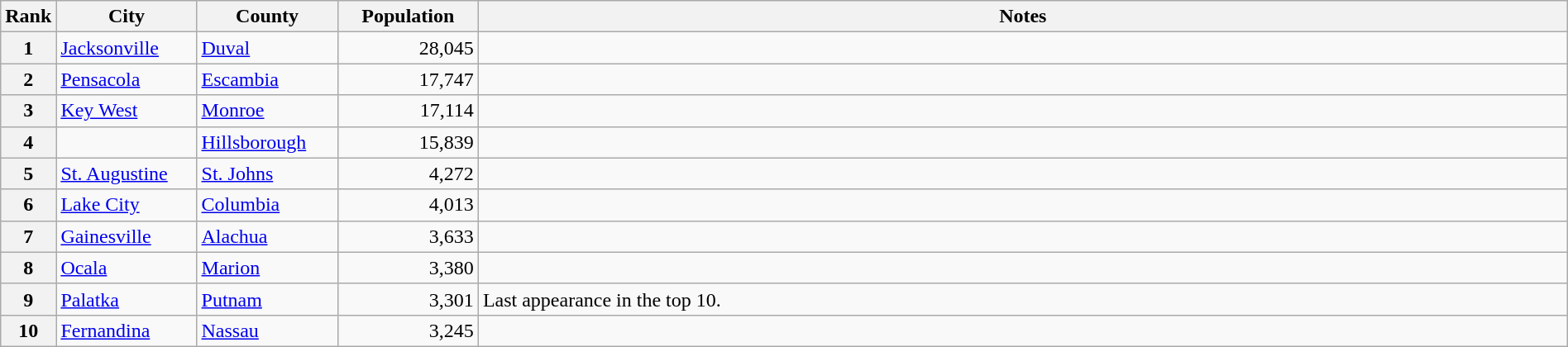<table class="wikitable plainrowheaders" style="width:100%">
<tr>
<th scope="col" style="width:3%;">Rank</th>
<th scope="col" style="width:9%;">City</th>
<th scope="col" style="width:9%;">County</th>
<th scope="col" style="width:9%;">Population</th>
<th scope="col" style="width:70%;">Notes</th>
</tr>
<tr>
<th scope="row">1</th>
<td><a href='#'>Jacksonville</a></td>
<td><a href='#'>Duval</a></td>
<td align="right">28,045</td>
<td></td>
</tr>
<tr>
<th scope="row">2</th>
<td><a href='#'>Pensacola</a></td>
<td><a href='#'>Escambia</a></td>
<td align="right">17,747</td>
<td></td>
</tr>
<tr>
<th scope="row">3</th>
<td><a href='#'>Key West</a></td>
<td><a href='#'>Monroe</a></td>
<td align="right">17,114</td>
<td></td>
</tr>
<tr>
<th scope="row">4</th>
<td></td>
<td><a href='#'>Hillsborough</a></td>
<td align="right">15,839</td>
<td></td>
</tr>
<tr>
<th scope="row">5</th>
<td><a href='#'>St. Augustine</a></td>
<td><a href='#'>St. Johns</a></td>
<td align="right">4,272</td>
<td></td>
</tr>
<tr>
<th scope="row">6</th>
<td><a href='#'>Lake City</a></td>
<td><a href='#'>Columbia</a></td>
<td align="right">4,013</td>
<td></td>
</tr>
<tr>
<th scope="row">7</th>
<td><a href='#'>Gainesville</a></td>
<td><a href='#'>Alachua</a></td>
<td align="right">3,633</td>
<td></td>
</tr>
<tr>
<th scope="row">8</th>
<td><a href='#'>Ocala</a></td>
<td><a href='#'>Marion</a></td>
<td align="right">3,380</td>
<td></td>
</tr>
<tr>
<th scope="row">9</th>
<td><a href='#'>Palatka</a></td>
<td><a href='#'>Putnam</a></td>
<td align="right">3,301</td>
<td>Last appearance in the top 10.</td>
</tr>
<tr>
<th scope="row">10</th>
<td><a href='#'>Fernandina</a></td>
<td><a href='#'>Nassau</a></td>
<td align="right">3,245</td>
<td></td>
</tr>
</table>
